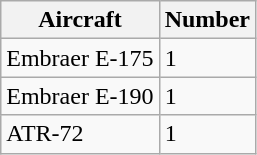<table class="wikitable">
<tr>
<th colspan="2">Aircraft</th>
<th colspan="2">Number</th>
</tr>
<tr>
<td colspan="2">Embraer E-175</td>
<td colspan="2">1</td>
</tr>
<tr>
<td colspan="2">Embraer E-190</td>
<td colspan="2">1</td>
</tr>
<tr>
<td colspan="2">ATR-72</td>
<td colspan="2">1</td>
</tr>
</table>
